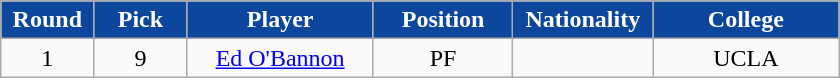<table class="wikitable sortable sortable">
<tr>
<th style="background-color:#0C479D; color:#FFFFFF" width="10%">Round</th>
<th style="background-color:#0C479D; color:#FFFFFF" width="10%">Pick</th>
<th style="background-color:#0C479D; color:#FFFFFF" width="20%">Player</th>
<th style="background-color:#0C479D; color:#FFFFFF" width="15%">Position</th>
<th style="background-color:#0C479D; color:#FFFFFF" width="15%">Nationality</th>
<th style="background-color:#0C479D; color:#FFFFFF" width="20%">College</th>
</tr>
<tr style="text-align: center">
<td>1</td>
<td>9</td>
<td><a href='#'>Ed O'Bannon</a></td>
<td>PF</td>
<td></td>
<td>UCLA</td>
</tr>
</table>
